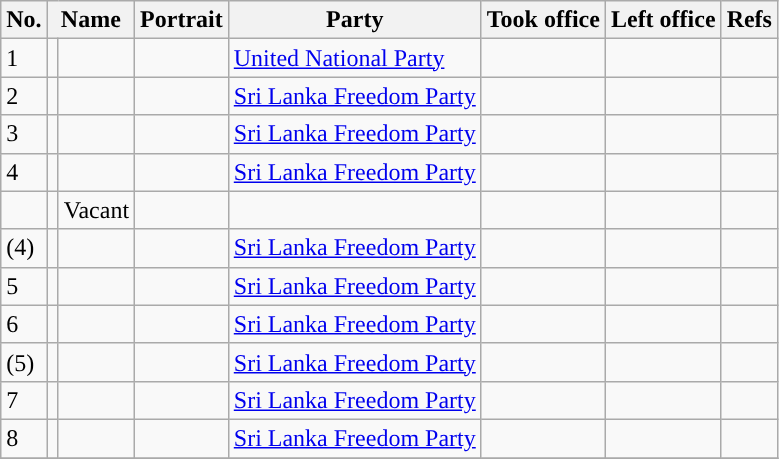<table class="wikitable plainrowheaders sortable" style="font-size:100%; text-align:left;">
<tr>
<th>No.</th>
<th colspan="2">Name</th>
<th class=unsortable>Portrait</th>
<th>Party</th>
<th>Took office</th>
<th>Left office</th>
<th class=unsortable>Refs</th>
</tr>
<tr>
<td>1</td>
<td !align="center" style="background:"></td>
<td></td>
<td></td>
<td><a href='#'>United National Party</a></td>
<td align=center></td>
<td align=center></td>
<td align=center></td>
</tr>
<tr>
<td>2</td>
<td !align="center" style="background:"></td>
<td></td>
<td></td>
<td><a href='#'>Sri Lanka Freedom Party</a></td>
<td align=center></td>
<td align=center></td>
<td align=center></td>
</tr>
<tr>
<td>3</td>
<td !align="center" style="background:"></td>
<td></td>
<td></td>
<td><a href='#'>Sri Lanka Freedom Party</a></td>
<td align=center></td>
<td align=center></td>
<td align=center></td>
</tr>
<tr>
<td>4</td>
<td !align="center" style="background:"></td>
<td></td>
<td></td>
<td><a href='#'>Sri Lanka Freedom Party</a></td>
<td align=center></td>
<td align=center></td>
<td align=center></td>
</tr>
<tr>
<td></td>
<td></td>
<td>Vacant</td>
<td></td>
<td></td>
<td align=center></td>
<td align=center></td>
<td align=center></td>
</tr>
<tr>
<td>(4)</td>
<td !align="center" style="background:"></td>
<td></td>
<td></td>
<td><a href='#'>Sri Lanka Freedom Party</a></td>
<td align=center></td>
<td align=center></td>
<td align=center></td>
</tr>
<tr>
<td>5</td>
<td !align="center" style="background:"></td>
<td></td>
<td></td>
<td><a href='#'>Sri Lanka Freedom Party</a></td>
<td align=center></td>
<td align=center></td>
<td align=center></td>
</tr>
<tr>
<td>6</td>
<td !align="center" style="background:"></td>
<td></td>
<td></td>
<td><a href='#'>Sri Lanka Freedom Party</a></td>
<td align=center></td>
<td align=center></td>
<td align=center></td>
</tr>
<tr>
<td>(5)</td>
<td !align="center" style="background:"></td>
<td></td>
<td></td>
<td><a href='#'>Sri Lanka Freedom Party</a></td>
<td align=center></td>
<td align=center></td>
<td align=center></td>
</tr>
<tr>
<td>7</td>
<td !align="center" style="background:"></td>
<td></td>
<td></td>
<td><a href='#'>Sri Lanka Freedom Party</a></td>
<td align=center></td>
<td align=center></td>
<td align=center></td>
</tr>
<tr>
<td>8</td>
<td !align="center" style="background:"></td>
<td></td>
<td></td>
<td><a href='#'>Sri Lanka Freedom Party</a></td>
<td align=center></td>
<td align=center></td>
<td align=center></td>
</tr>
<tr>
</tr>
</table>
